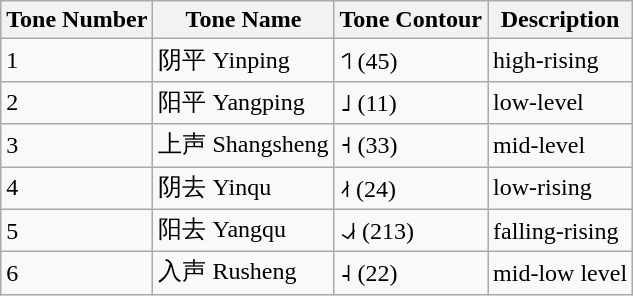<table class="wikitable">
<tr>
<th scope="col">Tone Number</th>
<th scope="col">Tone Name</th>
<th scope="col">Tone Contour</th>
<th scope="col">Description</th>
</tr>
<tr>
<td>1</td>
<td>阴平 Yinping</td>
<td>˦˥ (45)</td>
<td>high-rising</td>
</tr>
<tr>
<td>2</td>
<td>阳平 Yangping</td>
<td>˩  (11)</td>
<td>low-level</td>
</tr>
<tr>
<td>3</td>
<td>上声 Shangsheng</td>
<td>˧  (33)</td>
<td>mid-level</td>
</tr>
<tr>
<td>4</td>
<td>阴去 Yinqu</td>
<td>˨˦  (24)</td>
<td>low-rising</td>
</tr>
<tr>
<td>5</td>
<td>阳去 Yangqu</td>
<td>˨˩˧  (213)</td>
<td>falling-rising</td>
</tr>
<tr>
<td>6</td>
<td>入声 Rusheng</td>
<td>˨  (22)</td>
<td>mid-low level</td>
</tr>
</table>
